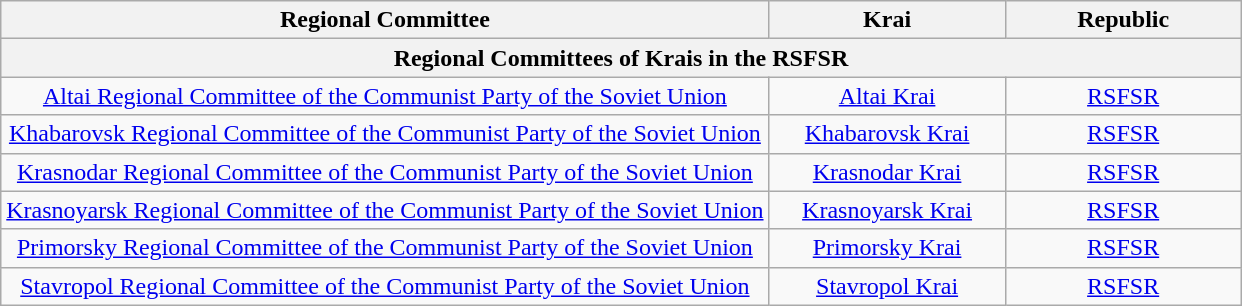<table class="wikitable" style="text-align:center">
<tr>
<th>Regional Committee</th>
<th width="150">Krai</th>
<th width="150">Republic</th>
</tr>
<tr>
<th colspan="3"><strong>Regional Committees of Krais in the RSFSR</strong></th>
</tr>
<tr>
<td><a href='#'>Altai Regional Committee of the Communist Party of the Soviet Union</a></td>
<td><a href='#'>Altai Krai</a></td>
<td> <a href='#'>RSFSR</a></td>
</tr>
<tr>
<td><a href='#'>Khabarovsk Regional Committee of the Communist Party of the Soviet Union</a></td>
<td><a href='#'>Khabarovsk Krai</a></td>
<td> <a href='#'>RSFSR</a></td>
</tr>
<tr>
<td><a href='#'>Krasnodar Regional Committee of the Communist Party of the Soviet Union</a></td>
<td><a href='#'>Krasnodar Krai</a></td>
<td> <a href='#'>RSFSR</a></td>
</tr>
<tr>
<td><a href='#'>Krasnoyarsk Regional Committee of the Communist Party of the Soviet Union</a></td>
<td><a href='#'>Krasnoyarsk Krai</a></td>
<td> <a href='#'>RSFSR</a></td>
</tr>
<tr>
<td><a href='#'>Primorsky Regional Committee of the Communist Party of the Soviet Union</a></td>
<td><a href='#'>Primorsky Krai</a></td>
<td> <a href='#'>RSFSR</a></td>
</tr>
<tr>
<td><a href='#'>Stavropol Regional Committee of the Communist Party of the Soviet Union</a></td>
<td><a href='#'>Stavropol Krai</a></td>
<td> <a href='#'>RSFSR</a></td>
</tr>
</table>
